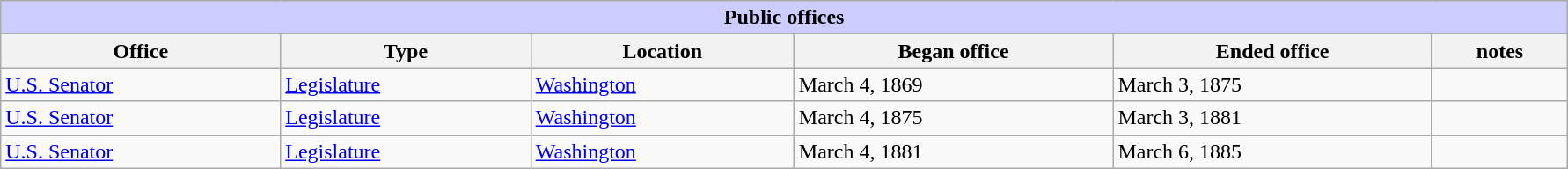<table class=wikitable style="width: 94%" style="text-align: center;" align="center">
<tr bgcolor=#cccccc>
<th colspan=7 style="background: #ccccff;">Public offices</th>
</tr>
<tr>
<th>Office</th>
<th>Type</th>
<th>Location</th>
<th>Began office</th>
<th>Ended office</th>
<th>notes</th>
</tr>
<tr>
<td><a href='#'>U.S. Senator</a></td>
<td><a href='#'>Legislature</a></td>
<td><a href='#'>Washington</a></td>
<td>March 4, 1869</td>
<td>March 3, 1875</td>
<td></td>
</tr>
<tr>
<td><a href='#'>U.S. Senator</a></td>
<td><a href='#'>Legislature</a></td>
<td><a href='#'>Washington</a></td>
<td>March 4, 1875</td>
<td>March 3, 1881</td>
<td></td>
</tr>
<tr>
<td><a href='#'>U.S. Senator</a></td>
<td><a href='#'>Legislature</a></td>
<td><a href='#'>Washington</a></td>
<td>March 4, 1881</td>
<td>March 6, 1885</td>
<td></td>
</tr>
</table>
